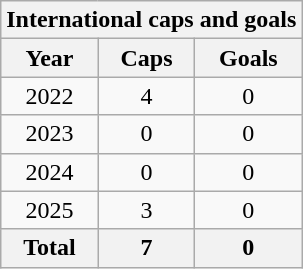<table class="wikitable sortable" style="text-align:center">
<tr>
<th colspan="3">International caps and goals</th>
</tr>
<tr>
<th>Year</th>
<th>Caps</th>
<th>Goals</th>
</tr>
<tr>
<td>2022</td>
<td>4</td>
<td>0</td>
</tr>
<tr>
<td>2023</td>
<td>0</td>
<td>0</td>
</tr>
<tr>
<td>2024</td>
<td>0</td>
<td>0</td>
</tr>
<tr>
<td>2025</td>
<td>3</td>
<td>0</td>
</tr>
<tr>
<th>Total</th>
<th>7</th>
<th>0</th>
</tr>
</table>
